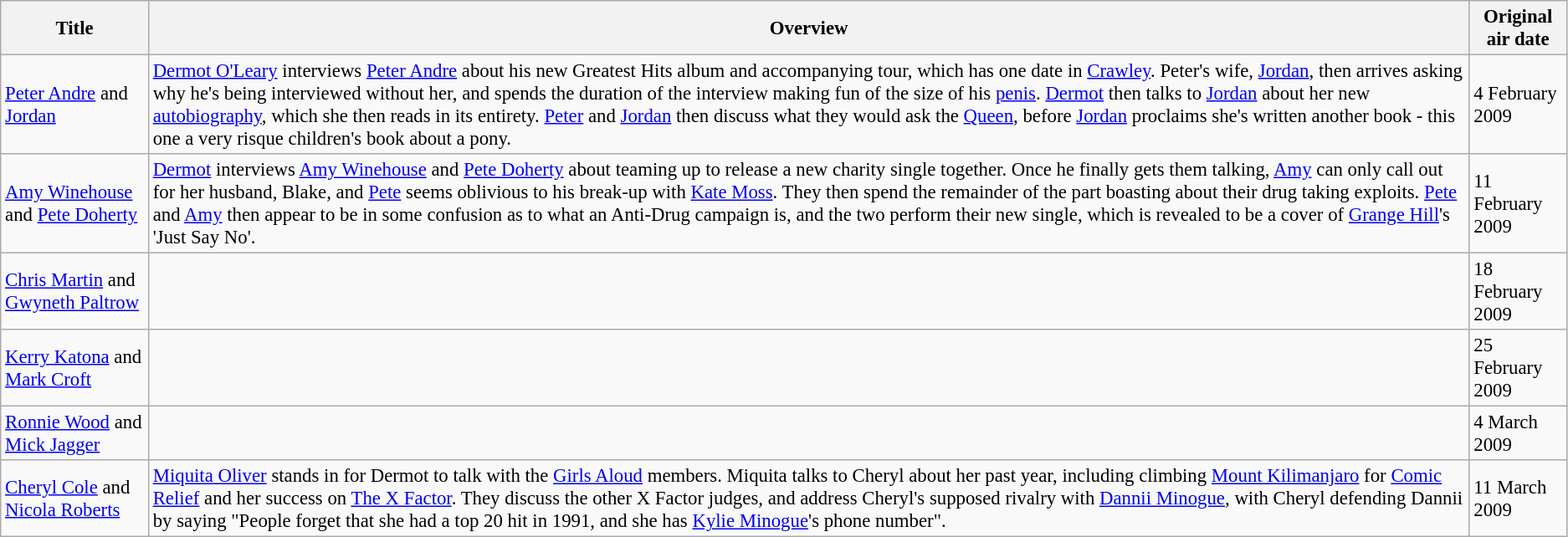<table class="wikitable" style="font-size: 95%;">
<tr>
<th>Title</th>
<th>Overview</th>
<th>Original air date</th>
</tr>
<tr>
<td><a href='#'>Peter Andre</a> and <a href='#'>Jordan</a></td>
<td><a href='#'>Dermot O'Leary</a> interviews <a href='#'>Peter Andre</a> about his new Greatest Hits album and accompanying tour, which has one date in <a href='#'>Crawley</a>. Peter's wife, <a href='#'>Jordan</a>, then arrives asking why he's being interviewed without her, and spends the duration of the interview making fun of the size of his <a href='#'>penis</a>. <a href='#'>Dermot</a> then talks to <a href='#'>Jordan</a> about her new <a href='#'>autobiography</a>, which she then reads in its entirety. <a href='#'>Peter</a> and <a href='#'>Jordan</a> then discuss what they would ask the <a href='#'>Queen</a>, before <a href='#'>Jordan</a> proclaims she's written another book - this one a very risque children's book about a pony.</td>
<td>4 February 2009</td>
</tr>
<tr>
<td><a href='#'>Amy Winehouse</a> and <a href='#'>Pete Doherty</a></td>
<td><a href='#'>Dermot</a> interviews <a href='#'>Amy Winehouse</a> and <a href='#'>Pete Doherty</a> about teaming up to release a new charity single together. Once he finally gets them talking, <a href='#'>Amy</a> can only call out for her husband, Blake, and <a href='#'>Pete</a> seems oblivious to his break-up with <a href='#'>Kate Moss</a>. They then spend the remainder of the part boasting about their drug taking exploits. <a href='#'>Pete</a> and <a href='#'>Amy</a> then appear to be in some confusion as to what an Anti-Drug campaign is, and the two perform their new single, which is revealed to be a cover of <a href='#'>Grange Hill</a>'s 'Just Say No'.</td>
<td>11 February 2009</td>
</tr>
<tr>
<td><a href='#'>Chris Martin</a> and <a href='#'>Gwyneth Paltrow</a></td>
<td></td>
<td>18 February 2009</td>
</tr>
<tr>
<td><a href='#'>Kerry Katona</a> and <a href='#'>Mark Croft</a></td>
<td></td>
<td>25 February 2009</td>
</tr>
<tr>
<td><a href='#'>Ronnie Wood</a> and <a href='#'>Mick Jagger</a></td>
<td></td>
<td>4 March 2009</td>
</tr>
<tr>
<td><a href='#'>Cheryl Cole</a> and <a href='#'>Nicola Roberts</a></td>
<td><a href='#'>Miquita Oliver</a> stands in for Dermot to talk with the <a href='#'>Girls Aloud</a> members. Miquita talks to Cheryl about her past year, including climbing <a href='#'>Mount Kilimanjaro</a> for <a href='#'>Comic Relief</a> and her success on <a href='#'>The X Factor</a>. They discuss the other X Factor judges, and address Cheryl's supposed rivalry with <a href='#'>Dannii Minogue</a>, with Cheryl defending Dannii by saying "People forget that she had a top 20 hit in 1991, and she has <a href='#'>Kylie Minogue</a>'s phone number".</td>
<td>11 March 2009</td>
</tr>
</table>
